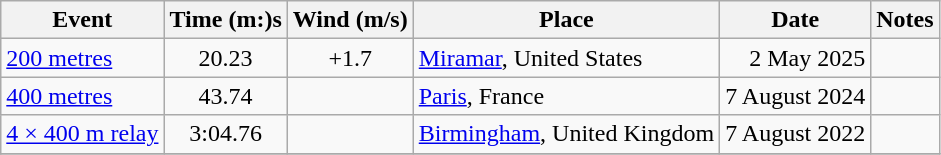<table class="wikitable">
<tr>
<th>Event</th>
<th>Time (m:)s</th>
<th>Wind (m/s)</th>
<th>Place</th>
<th>Date</th>
<th>Notes</th>
</tr>
<tr>
<td><a href='#'>200 metres</a></td>
<td align=center>20.23</td>
<td align=center>+1.7</td>
<td><a href='#'>Miramar</a>, United States</td>
<td align=right>2 May 2025</td>
<td></td>
</tr>
<tr>
<td><a href='#'>400 metres</a></td>
<td align=center>43.74</td>
<td></td>
<td><a href='#'>Paris</a>, France</td>
<td align=right>7 August 2024</td>
<td><strong></strong></td>
</tr>
<tr>
<td><a href='#'>4 × 400 m relay</a></td>
<td align=center>3:04.76</td>
<td></td>
<td><a href='#'>Birmingham</a>, United Kingdom</td>
<td align=right>7 August 2022</td>
<td><strong></strong></td>
</tr>
<tr>
</tr>
</table>
